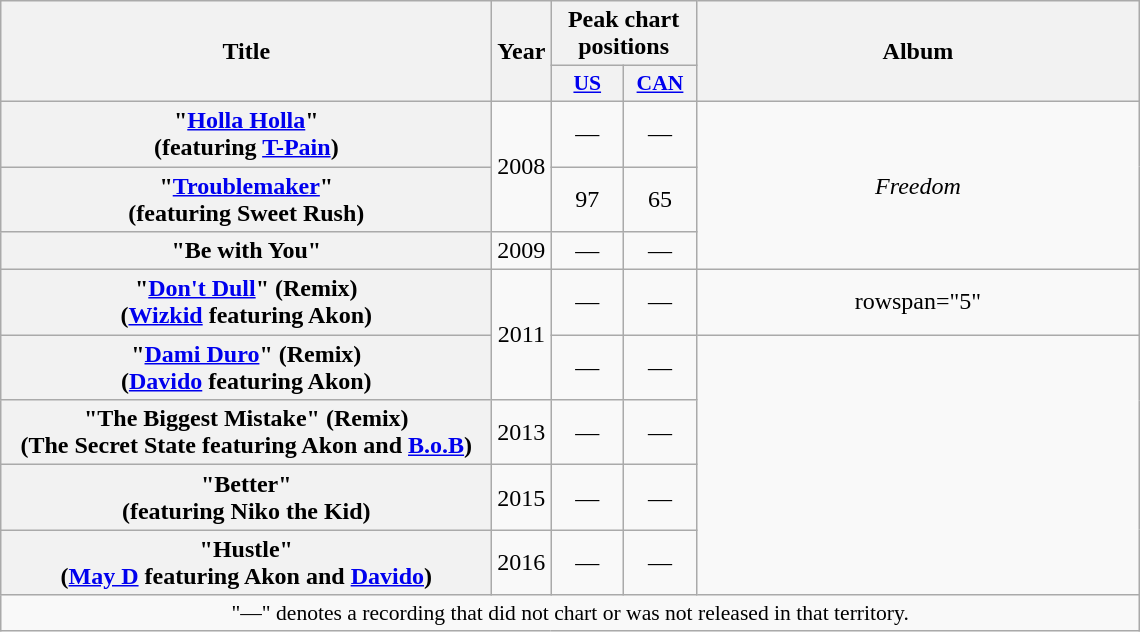<table class="wikitable plainrowheaders" style="text-align:center;" border="1">
<tr>
<th scope="col" rowspan="2" style="width:20em;">Title</th>
<th scope="col" rowspan="2">Year</th>
<th scope="col" colspan="2">Peak chart positions</th>
<th scope="col" rowspan="2" style="width:18em;">Album</th>
</tr>
<tr>
<th scope="col" style="width:2.9em;font-size:90%;"><a href='#'>US</a><br></th>
<th scope="col" style="width:2.9em;font-size:90%;"><a href='#'>CAN</a><br></th>
</tr>
<tr>
<th scope="row">"<a href='#'>Holla Holla</a>"<br><span>(featuring <a href='#'>T-Pain</a>)</span></th>
<td rowspan="2">2008</td>
<td>—</td>
<td>—</td>
<td rowspan="3"><em>Freedom</em></td>
</tr>
<tr>
<th scope="row">"<a href='#'>Troublemaker</a>"<br><span>(featuring Sweet Rush)</span></th>
<td>97</td>
<td>65</td>
</tr>
<tr>
<th scope="row">"Be with You"</th>
<td>2009</td>
<td>—</td>
<td>—</td>
</tr>
<tr>
<th scope="row">"<a href='#'>Don't Dull</a>" (Remix)<br><span>(<a href='#'>Wizkid</a> featuring Akon)</span></th>
<td rowspan="2">2011</td>
<td>—</td>
<td>—</td>
<td>rowspan="5" </td>
</tr>
<tr>
<th scope="row">"<a href='#'>Dami Duro</a>" (Remix)<br><span>(<a href='#'>Davido</a> featuring Akon)</span></th>
<td>—</td>
<td>—</td>
</tr>
<tr>
<th scope="row">"The Biggest Mistake" (Remix)<br><span>(The Secret State featuring Akon and <a href='#'>B.o.B</a>)</span></th>
<td>2013</td>
<td>—</td>
<td>—</td>
</tr>
<tr>
<th scope="row">"Better"<br><span>(featuring Niko the Kid)</span></th>
<td>2015</td>
<td>—</td>
<td>—</td>
</tr>
<tr>
<th scope="row">"Hustle"<br><span>(<a href='#'>May D</a> featuring Akon and <a href='#'>Davido</a>)</span></th>
<td>2016</td>
<td>—</td>
<td>—</td>
</tr>
<tr>
<td colspan="6" style="font-size:90%">"—" denotes a recording that did not chart or was not released in that territory.</td>
</tr>
</table>
